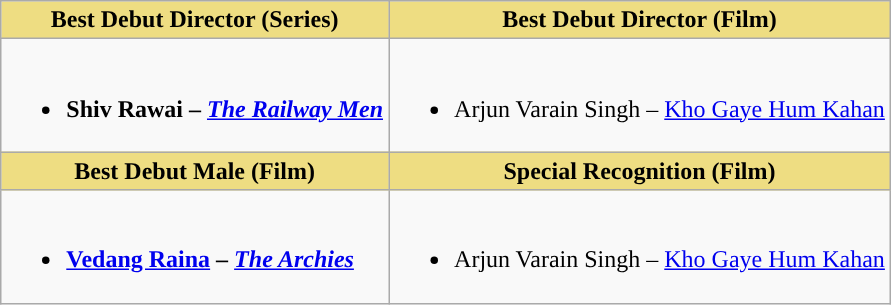<table class="wikitable">
<tr>
<th colspan=1 style="background:#EEDD82;">Best Debut Director (Series)</th>
<th colspan=1 style="background:#EEDD82;">Best Debut Director (Film)</th>
</tr>
<tr>
<td colspan=1><br><ul><li><strong>Shiv Rawai – <em><a href='#'>The Railway Men</a><strong><em></li></ul></td>
<td><br><ul><li></strong>Arjun Varain Singh – </em><a href='#'>Kho Gaye Hum Kahan</a></em></strong></li></ul></td>
</tr>
<tr>
<th colspan=1 style="background:#EEDD82;">Best Debut Male (Film)</th>
<th colspan=1 style="background:#EEDD82;">Special Recognition (Film)</th>
</tr>
<tr>
<td colspan=1><br><ul><li><strong><a href='#'>Vedang Raina</a> – <em><a href='#'>The Archies</a><strong><em></li></ul></td>
<td colspan=1><br><ul><li></strong>Arjun Varain Singh – </em><a href='#'>Kho Gaye Hum Kahan</a></em></strong></li></ul></td>
</tr>
</table>
